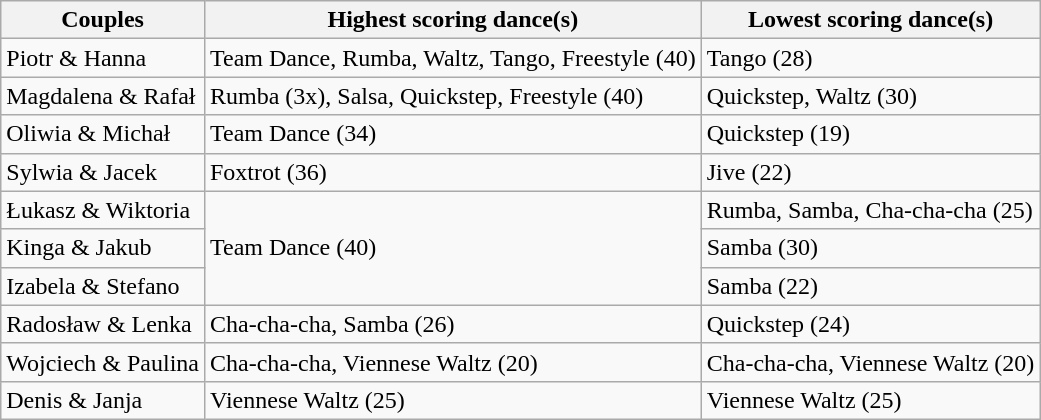<table class="wikitable">
<tr>
<th>Couples</th>
<th>Highest scoring dance(s)</th>
<th>Lowest scoring dance(s)</th>
</tr>
<tr>
<td>Piotr & Hanna</td>
<td>Team Dance, Rumba, Waltz, Tango, Freestyle (40)</td>
<td>Tango (28)</td>
</tr>
<tr>
<td>Magdalena & Rafał</td>
<td>Rumba (3x), Salsa, Quickstep, Freestyle (40)</td>
<td>Quickstep, Waltz (30)</td>
</tr>
<tr>
<td>Oliwia & Michał</td>
<td>Team Dance (34)</td>
<td>Quickstep (19)</td>
</tr>
<tr>
<td>Sylwia & Jacek</td>
<td>Foxtrot (36)</td>
<td>Jive (22)</td>
</tr>
<tr>
<td>Łukasz & Wiktoria</td>
<td rowspan="3">Team Dance (40)</td>
<td>Rumba, Samba, Cha-cha-cha (25)</td>
</tr>
<tr>
<td>Kinga & Jakub</td>
<td>Samba (30)</td>
</tr>
<tr>
<td>Izabela & Stefano</td>
<td>Samba (22)</td>
</tr>
<tr>
<td>Radosław & Lenka</td>
<td>Cha-cha-cha, Samba (26)</td>
<td>Quickstep (24)</td>
</tr>
<tr>
<td>Wojciech & Paulina</td>
<td>Cha-cha-cha, Viennese Waltz (20)</td>
<td>Cha-cha-cha, Viennese Waltz (20)</td>
</tr>
<tr>
<td>Denis & Janja</td>
<td>Viennese Waltz (25)</td>
<td>Viennese Waltz (25)</td>
</tr>
</table>
